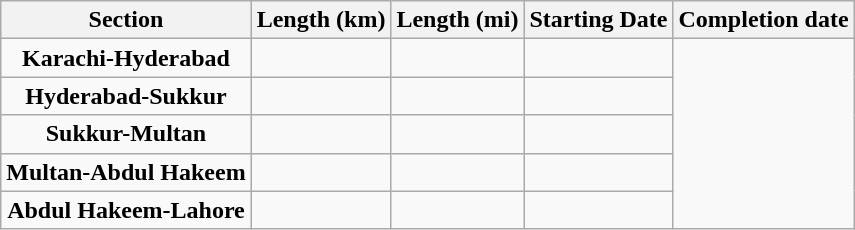<table class="wikitable sortable">
<tr>
<th>Section</th>
<th>Length (km)</th>
<th>Length (mi)</th>
<th>Starting Date</th>
<th>Completion date</th>
</tr>
<tr align="center">
<td><strong>Karachi-Hyderabad</strong></td>
<td></td>
<td></td>
<td></td>
</tr>
<tr align="center">
<td><strong>Hyderabad-Sukkur</strong></td>
<td></td>
<td></td>
<td></td>
</tr>
<tr align="center">
<td><strong>Sukkur-Multan</strong></td>
<td></td>
<td></td>
<td></td>
</tr>
<tr align="center">
<td><strong>Multan-Abdul Hakeem</strong></td>
<td></td>
<td></td>
<td></td>
</tr>
<tr align="center">
<td><strong>Abdul Hakeem-Lahore</strong></td>
<td></td>
<td></td>
<td></td>
</tr>
</table>
